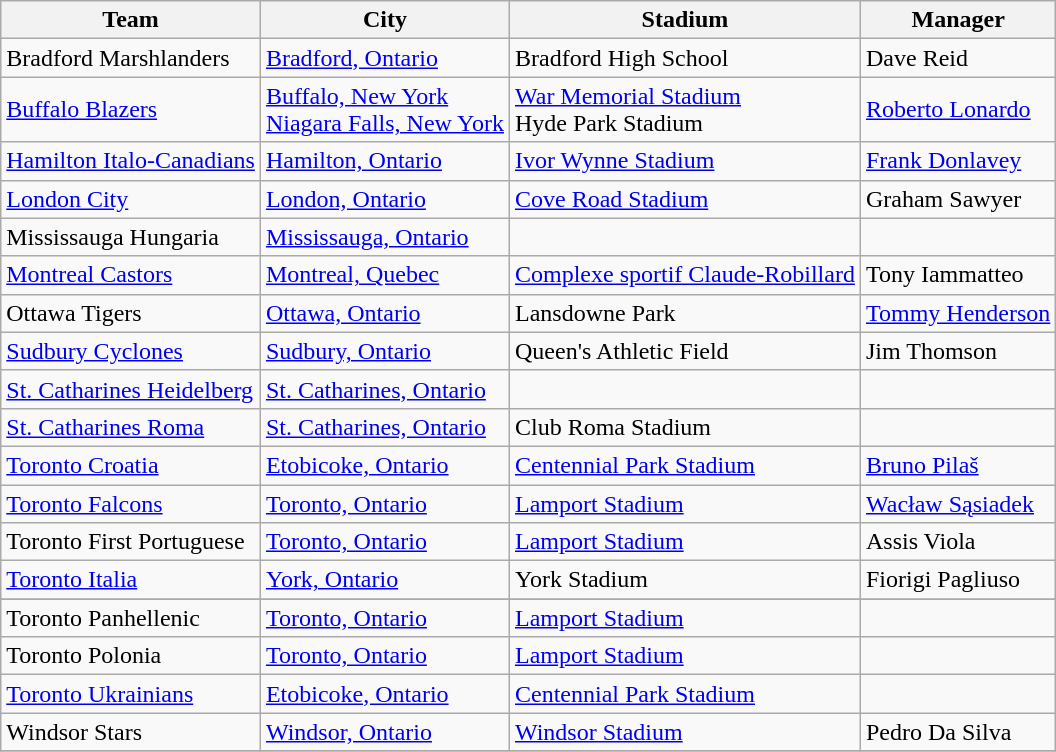<table class="wikitable sortable">
<tr>
<th>Team</th>
<th>City</th>
<th>Stadium</th>
<th>Manager</th>
</tr>
<tr>
<td>Bradford Marshlanders</td>
<td><a href='#'>Bradford, Ontario</a></td>
<td>Bradford High School</td>
<td>Dave Reid</td>
</tr>
<tr>
<td><a href='#'>Buffalo Blazers</a></td>
<td><a href='#'>Buffalo, New York</a><br><a href='#'>Niagara Falls, New York</a></td>
<td><a href='#'>War Memorial Stadium</a><br>Hyde Park Stadium</td>
<td><a href='#'>Roberto Lonardo</a></td>
</tr>
<tr>
<td><a href='#'>Hamilton Italo-Canadians</a></td>
<td><a href='#'>Hamilton, Ontario</a></td>
<td><a href='#'>Ivor Wynne Stadium</a></td>
<td><a href='#'>Frank Donlavey</a></td>
</tr>
<tr>
<td><a href='#'>London City</a></td>
<td><a href='#'>London, Ontario</a></td>
<td><a href='#'>Cove Road Stadium</a></td>
<td>Graham Sawyer</td>
</tr>
<tr>
<td>Mississauga Hungaria</td>
<td><a href='#'>Mississauga, Ontario</a></td>
<td></td>
<td></td>
</tr>
<tr>
<td><a href='#'>Montreal Castors</a></td>
<td><a href='#'>Montreal, Quebec</a></td>
<td><a href='#'>Complexe sportif Claude-Robillard</a></td>
<td>Tony Iammatteo</td>
</tr>
<tr>
<td>Ottawa Tigers</td>
<td><a href='#'>Ottawa, Ontario</a></td>
<td>Lansdowne Park</td>
<td><a href='#'>Tommy Henderson</a></td>
</tr>
<tr>
<td><a href='#'>Sudbury Cyclones</a></td>
<td><a href='#'>Sudbury, Ontario</a></td>
<td>Queen's Athletic Field</td>
<td>Jim Thomson</td>
</tr>
<tr>
<td><a href='#'>St. Catharines Heidelberg</a></td>
<td><a href='#'>St. Catharines, Ontario</a></td>
<td></td>
<td></td>
</tr>
<tr>
<td><a href='#'>St. Catharines Roma</a></td>
<td><a href='#'>St. Catharines, Ontario</a></td>
<td>Club Roma Stadium</td>
<td></td>
</tr>
<tr>
<td><a href='#'>Toronto Croatia</a></td>
<td><a href='#'>Etobicoke, Ontario</a></td>
<td><a href='#'>Centennial Park Stadium</a></td>
<td><a href='#'>Bruno Pilaš</a></td>
</tr>
<tr>
<td><a href='#'>Toronto Falcons</a></td>
<td><a href='#'>Toronto, Ontario</a></td>
<td><a href='#'>Lamport Stadium</a></td>
<td><a href='#'>Wacław Sąsiadek</a></td>
</tr>
<tr>
<td>Toronto First Portuguese</td>
<td><a href='#'>Toronto, Ontario</a></td>
<td><a href='#'>Lamport Stadium</a></td>
<td>Assis Viola</td>
</tr>
<tr>
<td><a href='#'>Toronto Italia</a></td>
<td><a href='#'>York, Ontario</a></td>
<td>York Stadium</td>
<td>Fiorigi Pagliuso</td>
</tr>
<tr>
</tr>
<tr>
<td>Toronto Panhellenic</td>
<td><a href='#'>Toronto, Ontario</a></td>
<td><a href='#'>Lamport Stadium</a></td>
<td></td>
</tr>
<tr>
<td>Toronto Polonia</td>
<td><a href='#'>Toronto, Ontario</a></td>
<td><a href='#'>Lamport Stadium</a></td>
<td></td>
</tr>
<tr>
<td><a href='#'>Toronto Ukrainians</a></td>
<td><a href='#'>Etobicoke, Ontario</a></td>
<td><a href='#'>Centennial Park Stadium</a></td>
<td></td>
</tr>
<tr>
<td>Windsor Stars</td>
<td><a href='#'>Windsor, Ontario</a></td>
<td><a href='#'>Windsor Stadium</a></td>
<td>Pedro Da Silva</td>
</tr>
<tr>
</tr>
</table>
